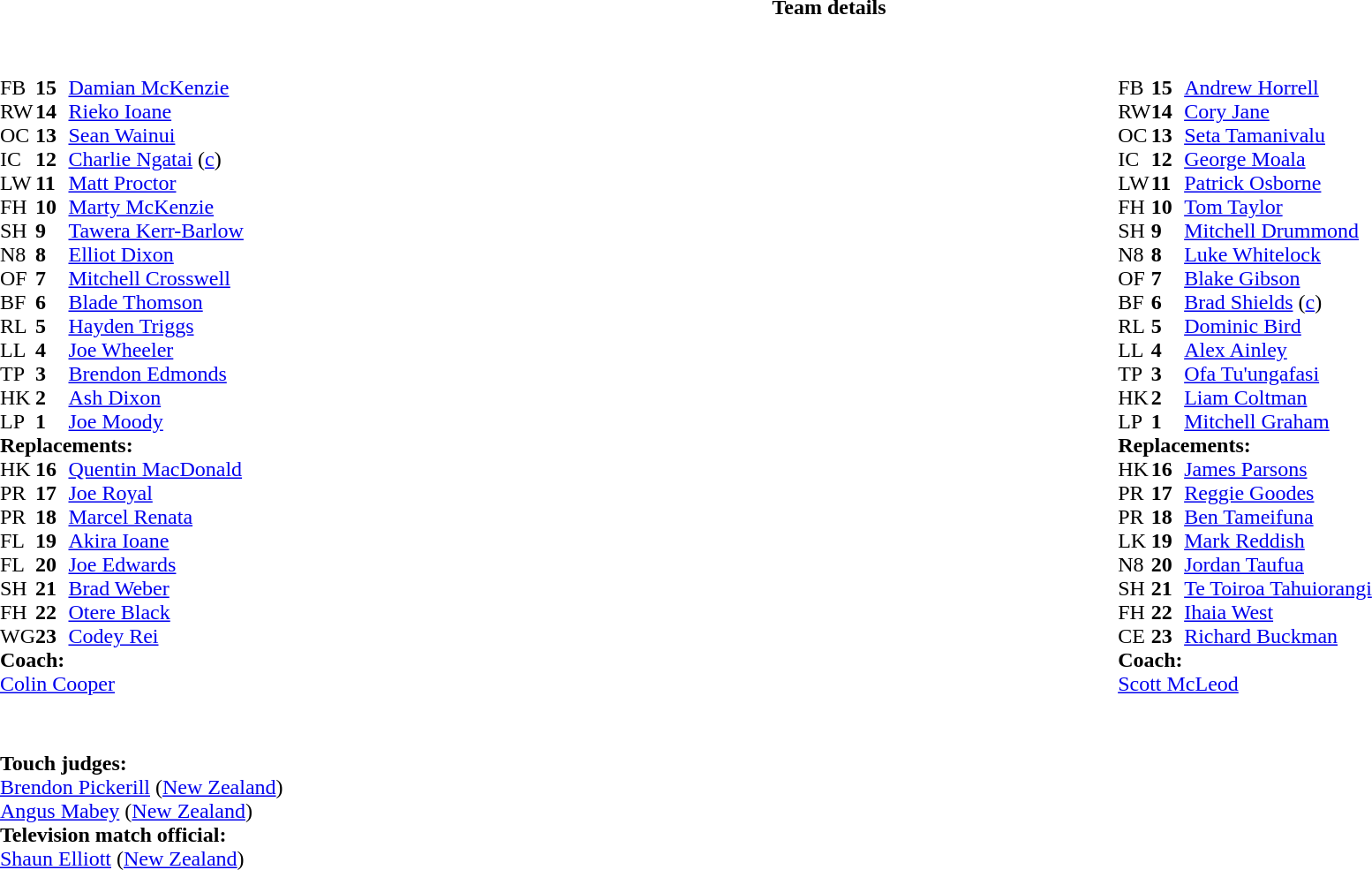<table border="0" width="100%" class="collapsible collapsed">
<tr>
<th>Team details</th>
</tr>
<tr>
<td><br><table style="width:100%;">
<tr>
<td style="vertical-align:top; width:50%"><br><table cellspacing="0" cellpadding="0">
<tr>
<th width="25"></th>
<th width="25"></th>
</tr>
<tr>
<td>FB</td>
<td><strong>15</strong></td>
<td><a href='#'>Damian McKenzie</a></td>
</tr>
<tr>
<td>RW</td>
<td><strong>14</strong></td>
<td><a href='#'>Rieko Ioane</a></td>
</tr>
<tr>
<td>OC</td>
<td><strong>13</strong></td>
<td><a href='#'>Sean Wainui</a></td>
</tr>
<tr>
<td>IC</td>
<td><strong>12</strong></td>
<td><a href='#'>Charlie Ngatai</a> (<a href='#'>c</a>)</td>
</tr>
<tr>
<td>LW</td>
<td><strong>11</strong></td>
<td><a href='#'>Matt Proctor</a></td>
</tr>
<tr>
<td>FH</td>
<td><strong>10</strong></td>
<td><a href='#'>Marty McKenzie</a></td>
</tr>
<tr>
<td>SH</td>
<td><strong>9</strong></td>
<td><a href='#'>Tawera Kerr-Barlow</a></td>
</tr>
<tr>
<td>N8</td>
<td><strong>8</strong></td>
<td><a href='#'>Elliot Dixon</a></td>
</tr>
<tr>
<td>OF</td>
<td><strong>7</strong></td>
<td><a href='#'>Mitchell Crosswell</a></td>
</tr>
<tr>
<td>BF</td>
<td><strong>6</strong></td>
<td><a href='#'>Blade Thomson</a></td>
</tr>
<tr>
<td>RL</td>
<td><strong>5</strong></td>
<td><a href='#'>Hayden Triggs</a></td>
</tr>
<tr>
<td>LL</td>
<td><strong>4</strong></td>
<td><a href='#'>Joe Wheeler</a></td>
</tr>
<tr>
<td>TP</td>
<td><strong>3</strong></td>
<td><a href='#'>Brendon Edmonds</a></td>
</tr>
<tr>
<td>HK</td>
<td><strong>2</strong></td>
<td><a href='#'>Ash Dixon</a></td>
</tr>
<tr>
<td>LP</td>
<td><strong>1</strong></td>
<td><a href='#'>Joe Moody</a></td>
</tr>
<tr>
<td colspan=3><strong>Replacements:</strong></td>
</tr>
<tr>
<td>HK</td>
<td><strong>16</strong></td>
<td><a href='#'>Quentin MacDonald</a></td>
</tr>
<tr>
<td>PR</td>
<td><strong>17</strong></td>
<td><a href='#'>Joe Royal</a></td>
</tr>
<tr>
<td>PR</td>
<td><strong>18</strong></td>
<td><a href='#'>Marcel Renata</a></td>
</tr>
<tr>
<td>FL</td>
<td><strong>19</strong></td>
<td><a href='#'>Akira Ioane</a></td>
</tr>
<tr>
<td>FL</td>
<td><strong>20</strong></td>
<td><a href='#'>Joe Edwards</a></td>
</tr>
<tr>
<td>SH</td>
<td><strong>21</strong></td>
<td><a href='#'>Brad Weber</a></td>
</tr>
<tr>
<td>FH</td>
<td><strong>22</strong></td>
<td><a href='#'>Otere Black</a></td>
</tr>
<tr>
<td>WG</td>
<td><strong>23</strong></td>
<td><a href='#'>Codey Rei</a></td>
</tr>
<tr>
<td colspan=3><strong>Coach:</strong></td>
</tr>
<tr>
<td colspan="4"> <a href='#'>Colin Cooper</a></td>
</tr>
</table>
</td>
<td style="vertical-align:top; width:50%"><br><table cellspacing="0" cellpadding="0" style="margin:auto">
<tr>
<th width="25"></th>
<th width="25"></th>
</tr>
<tr>
<td>FB</td>
<td><strong>15</strong></td>
<td><a href='#'>Andrew Horrell</a></td>
</tr>
<tr>
<td>RW</td>
<td><strong>14</strong></td>
<td><a href='#'>Cory Jane</a></td>
</tr>
<tr>
<td>OC</td>
<td><strong>13</strong></td>
<td><a href='#'>Seta Tamanivalu</a></td>
</tr>
<tr>
<td>IC</td>
<td><strong>12</strong></td>
<td><a href='#'>George Moala</a></td>
</tr>
<tr>
<td>LW</td>
<td><strong>11</strong></td>
<td><a href='#'>Patrick Osborne</a></td>
</tr>
<tr>
<td>FH</td>
<td><strong>10</strong></td>
<td><a href='#'>Tom Taylor</a></td>
</tr>
<tr>
<td>SH</td>
<td><strong>9</strong></td>
<td><a href='#'>Mitchell Drummond</a></td>
</tr>
<tr>
<td>N8</td>
<td><strong>8</strong></td>
<td><a href='#'>Luke Whitelock</a></td>
</tr>
<tr>
<td>OF</td>
<td><strong>7</strong></td>
<td><a href='#'>Blake Gibson</a></td>
</tr>
<tr>
<td>BF</td>
<td><strong>6</strong></td>
<td><a href='#'>Brad Shields</a> (<a href='#'>c</a>)</td>
</tr>
<tr>
<td>RL</td>
<td><strong>5</strong></td>
<td><a href='#'>Dominic Bird</a></td>
</tr>
<tr>
<td>LL</td>
<td><strong>4</strong></td>
<td><a href='#'>Alex Ainley</a></td>
</tr>
<tr>
<td>TP</td>
<td><strong>3</strong></td>
<td><a href='#'>Ofa Tu'ungafasi</a></td>
</tr>
<tr>
<td>HK</td>
<td><strong>2</strong></td>
<td><a href='#'>Liam Coltman</a></td>
</tr>
<tr>
<td>LP</td>
<td><strong>1</strong></td>
<td><a href='#'>Mitchell Graham</a></td>
</tr>
<tr>
<td colspan=3><strong>Replacements:</strong></td>
</tr>
<tr>
<td>HK</td>
<td><strong>16</strong></td>
<td><a href='#'>James Parsons</a></td>
</tr>
<tr>
<td>PR</td>
<td><strong>17</strong></td>
<td><a href='#'>Reggie Goodes</a></td>
</tr>
<tr>
<td>PR</td>
<td><strong>18</strong></td>
<td><a href='#'>Ben Tameifuna</a></td>
</tr>
<tr>
<td>LK</td>
<td><strong>19</strong></td>
<td><a href='#'>Mark Reddish</a></td>
</tr>
<tr>
<td>N8</td>
<td><strong>20</strong></td>
<td><a href='#'>Jordan Taufua</a></td>
</tr>
<tr>
<td>SH</td>
<td><strong>21</strong></td>
<td><a href='#'>Te Toiroa Tahuiorangi</a></td>
</tr>
<tr>
<td>FH</td>
<td><strong>22</strong></td>
<td><a href='#'>Ihaia West</a></td>
</tr>
<tr>
<td>CE</td>
<td><strong>23</strong></td>
<td><a href='#'>Richard Buckman</a></td>
</tr>
<tr>
<td colspan=3><strong>Coach:</strong></td>
</tr>
<tr>
<td colspan="4"> <a href='#'>Scott McLeod</a></td>
</tr>
</table>
</td>
</tr>
</table>
<table style="width:100%">
<tr>
<td><br><br><strong>Touch judges:</strong>
<br><a href='#'>Brendon Pickerill</a> (<a href='#'>New Zealand</a>)
<br><a href='#'>Angus Mabey</a> (<a href='#'>New Zealand</a>)
<br><strong>Television match official:</strong>
<br><a href='#'>Shaun Elliott</a> (<a href='#'>New Zealand</a>)</td>
</tr>
</table>
</td>
</tr>
</table>
